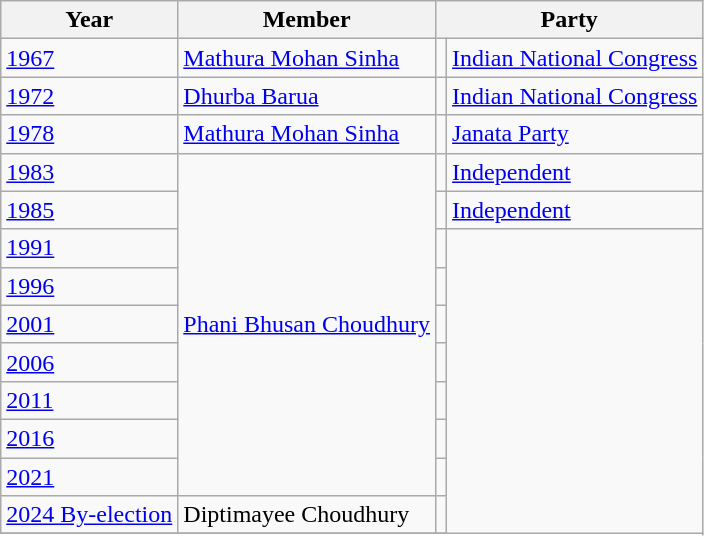<table class="wikitable sortable">
<tr>
<th>Year</th>
<th>Member</th>
<th colspan=2>Party</th>
</tr>
<tr>
<td><a href='#'>1967</a></td>
<td><a href='#'>Mathura Mohan Sinha</a></td>
<td></td>
<td><a href='#'>Indian National Congress</a></td>
</tr>
<tr>
<td><a href='#'>1972</a></td>
<td><a href='#'>Dhurba Barua</a></td>
<td></td>
<td><a href='#'>Indian National Congress</a></td>
</tr>
<tr>
<td><a href='#'>1978</a></td>
<td><a href='#'>Mathura Mohan Sinha</a></td>
<td></td>
<td><a href='#'>Janata Party</a></td>
</tr>
<tr>
<td><a href='#'>1983</a></td>
<td rowspan="9"><a href='#'>Phani Bhusan Choudhury</a></td>
<td></td>
<td><a href='#'>Independent</a></td>
</tr>
<tr>
<td><a href='#'>1985</a></td>
<td></td>
<td><a href='#'>Independent</a></td>
</tr>
<tr>
<td><a href='#'>1991</a></td>
<td></td>
</tr>
<tr>
<td><a href='#'>1996</a></td>
<td></td>
</tr>
<tr>
<td><a href='#'>2001</a></td>
<td></td>
</tr>
<tr>
<td><a href='#'>2006</a></td>
<td></td>
</tr>
<tr>
<td><a href='#'>2011</a></td>
<td></td>
</tr>
<tr>
<td><a href='#'>2016</a></td>
<td></td>
</tr>
<tr>
<td><a href='#'>2021</a></td>
<td></td>
</tr>
<tr>
<td><a href='#'>2024 By-election</a></td>
<td>Diptimayee Choudhury</td>
<td></td>
</tr>
<tr>
</tr>
</table>
